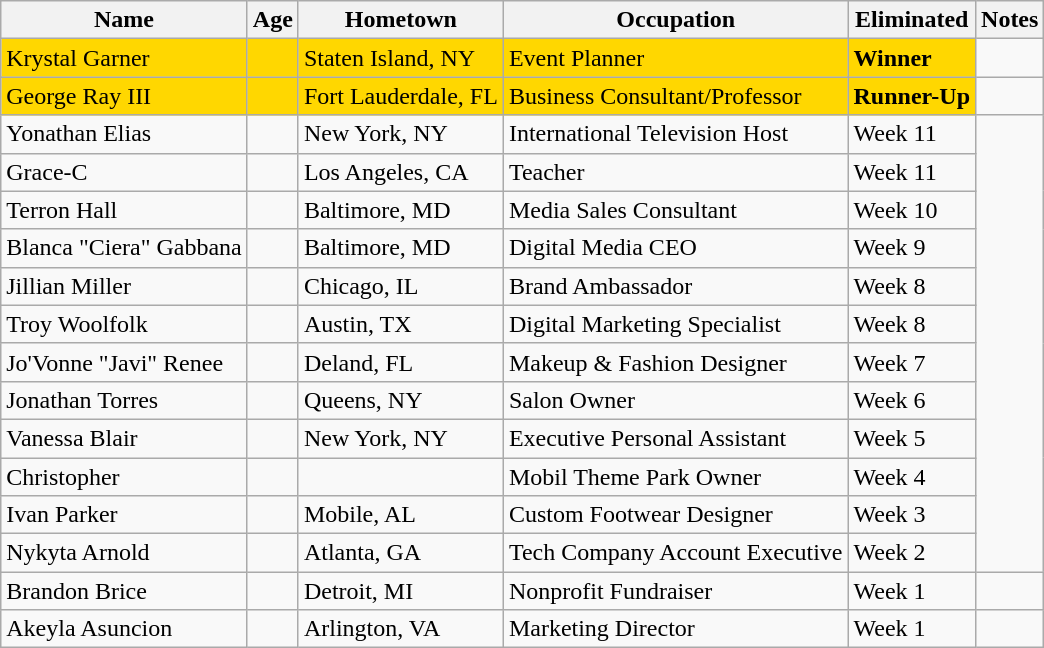<table class="wikitable">
<tr>
<th>Name</th>
<th>Age</th>
<th>Hometown</th>
<th>Occupation</th>
<th>Eliminated</th>
<th>Notes</th>
</tr>
<tr>
<td bgcolor="gold">Krystal Garner</td>
<td bgcolor="gold"></td>
<td bgcolor="gold">Staten Island, NY</td>
<td bgcolor="gold">Event Planner</td>
<td bgcolor="gold"><strong>Winner</strong></td>
<td></td>
</tr>
<tr>
<td bgcolor="gold">George Ray III</td>
<td bgcolor="gold"></td>
<td bgcolor="gold">Fort Lauderdale, FL</td>
<td bgcolor="gold">Business Consultant/Professor</td>
<td bgcolor="gold"><strong>Runner-Up</strong></td>
<td></td>
</tr>
<tr>
<td>Yonathan Elias</td>
<td></td>
<td>New York, NY</td>
<td>International Television Host</td>
<td>Week 11</td>
</tr>
<tr>
<td>Grace-C</td>
<td></td>
<td>Los Angeles, CA</td>
<td>Teacher</td>
<td>Week 11</td>
</tr>
<tr>
<td>Terron Hall</td>
<td></td>
<td>Baltimore, MD</td>
<td>Media Sales Consultant</td>
<td>Week 10</td>
</tr>
<tr>
<td>Blanca "Ciera" Gabbana</td>
<td></td>
<td>Baltimore, MD</td>
<td>Digital Media CEO</td>
<td>Week 9</td>
</tr>
<tr>
<td>Jillian Miller</td>
<td></td>
<td>Chicago, IL</td>
<td>Brand Ambassador</td>
<td>Week 8</td>
</tr>
<tr>
<td>Troy Woolfolk</td>
<td></td>
<td>Austin, TX</td>
<td>Digital Marketing Specialist</td>
<td>Week 8</td>
</tr>
<tr>
<td>Jo'Vonne "Javi" Renee</td>
<td></td>
<td>Deland, FL</td>
<td>Makeup & Fashion Designer</td>
<td>Week 7</td>
</tr>
<tr>
<td>Jonathan Torres</td>
<td></td>
<td>Queens, NY</td>
<td>Salon Owner</td>
<td>Week 6</td>
</tr>
<tr>
<td>Vanessa Blair</td>
<td></td>
<td>New York, NY</td>
<td>Executive Personal Assistant</td>
<td>Week 5</td>
</tr>
<tr>
<td>Christopher</td>
<td></td>
<td></td>
<td>Mobil Theme Park Owner</td>
<td>Week 4</td>
</tr>
<tr>
<td>Ivan Parker</td>
<td></td>
<td>Mobile, AL</td>
<td>Custom Footwear Designer</td>
<td>Week 3</td>
</tr>
<tr>
<td>Nykyta Arnold</td>
<td></td>
<td>Atlanta, GA</td>
<td>Tech Company Account Executive</td>
<td>Week 2</td>
</tr>
<tr>
<td>Brandon Brice</td>
<td></td>
<td>Detroit, MI</td>
<td>Nonprofit Fundraiser</td>
<td>Week 1</td>
<td></td>
</tr>
<tr>
<td>Akeyla Asuncion</td>
<td></td>
<td>Arlington, VA</td>
<td>Marketing Director</td>
<td>Week 1</td>
<td></td>
</tr>
</table>
